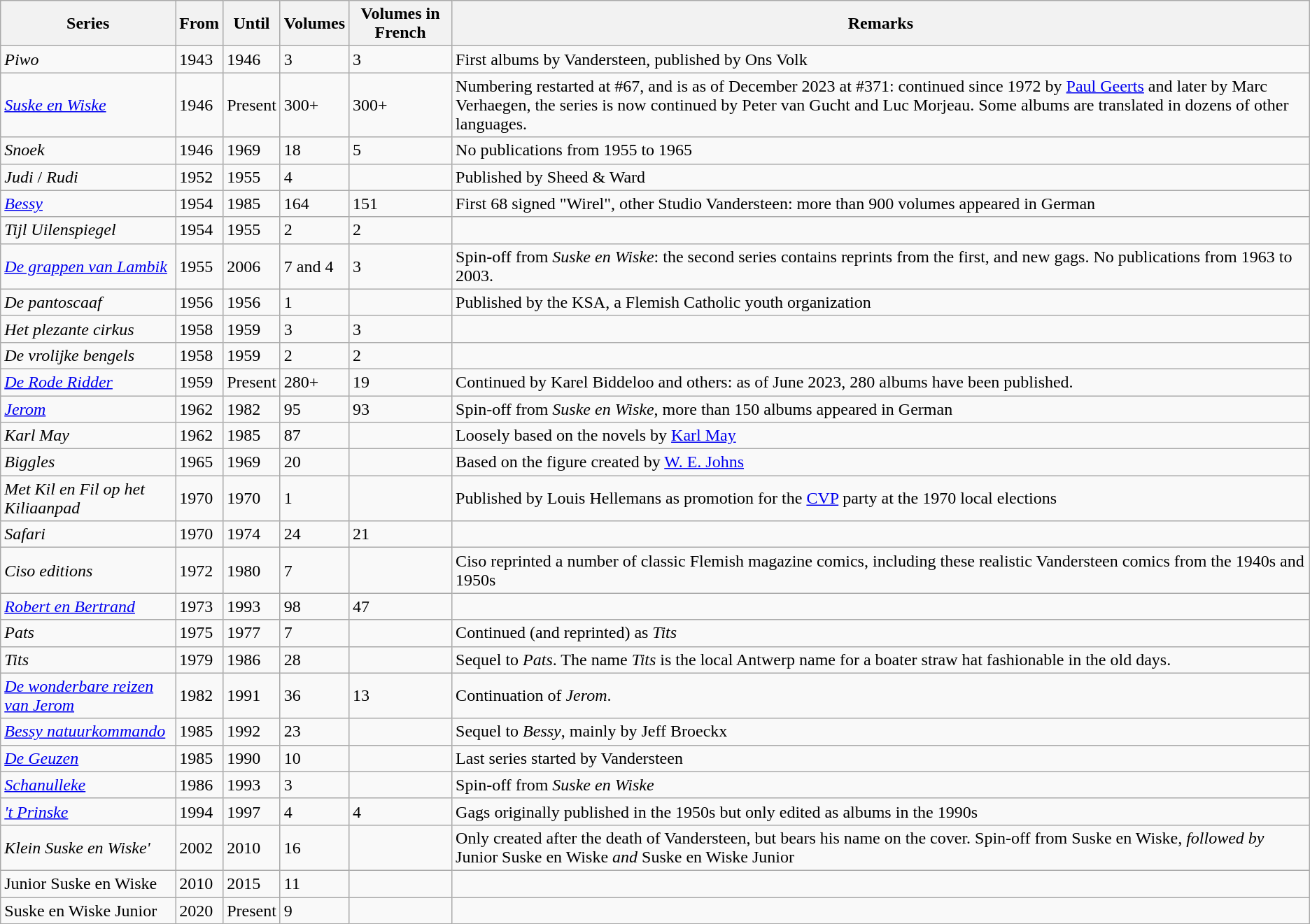<table class="wikitable" id="noveltable">
<tr>
<th>Series</th>
<th>From</th>
<th>Until</th>
<th>Volumes</th>
<th>Volumes in French</th>
<th>Remarks</th>
</tr>
<tr style="text-align:left;">
<td><em>Piwo</em></td>
<td>1943</td>
<td>1946</td>
<td>3</td>
<td>3</td>
<td>First albums by Vandersteen, published by Ons Volk</td>
</tr>
<tr>
<td><em><a href='#'>Suske en Wiske</a></em></td>
<td>1946</td>
<td>Present</td>
<td>300+</td>
<td>300+</td>
<td>Numbering restarted at #67, and is as of December 2023 at #371: continued since 1972 by <a href='#'>Paul Geerts</a> and later by Marc Verhaegen, the series is now continued by Peter van Gucht and Luc Morjeau. Some albums are translated in dozens of other languages.</td>
</tr>
<tr>
<td><em>Snoek</em></td>
<td>1946</td>
<td>1969</td>
<td>18</td>
<td>5</td>
<td>No publications from 1955 to 1965</td>
</tr>
<tr>
<td><em>Judi</em> / <em>Rudi</em></td>
<td>1952</td>
<td>1955</td>
<td>4</td>
<td></td>
<td>Published by Sheed & Ward</td>
</tr>
<tr>
<td><em><a href='#'>Bessy</a></em></td>
<td>1954</td>
<td>1985</td>
<td>164</td>
<td>151</td>
<td>First 68 signed "Wirel", other Studio Vandersteen: more than 900 volumes appeared in German</td>
</tr>
<tr>
<td><em>Tijl Uilenspiegel</em></td>
<td>1954</td>
<td>1955</td>
<td>2</td>
<td>2</td>
<td></td>
</tr>
<tr>
<td><em><a href='#'>De grappen van Lambik</a></em></td>
<td>1955</td>
<td>2006</td>
<td>7 and 4</td>
<td>3</td>
<td>Spin-off from <em>Suske en Wiske</em>: the second series contains reprints from the first, and new gags. No publications from 1963 to 2003.</td>
</tr>
<tr>
<td><em>De pantoscaaf</em></td>
<td>1956</td>
<td>1956</td>
<td>1</td>
<td></td>
<td>Published by the KSA, a Flemish Catholic youth organization</td>
</tr>
<tr>
<td><em>Het plezante cirkus</em></td>
<td>1958</td>
<td>1959</td>
<td>3</td>
<td>3</td>
<td></td>
</tr>
<tr>
<td><em>De vrolijke bengels</em></td>
<td>1958</td>
<td>1959</td>
<td>2</td>
<td>2</td>
<td></td>
</tr>
<tr>
<td><em><a href='#'>De Rode Ridder</a></em></td>
<td>1959</td>
<td>Present</td>
<td>280+</td>
<td>19</td>
<td>Continued by Karel Biddeloo and others: as of June 2023, 280 albums have been published.</td>
</tr>
<tr>
<td><em><a href='#'>Jerom</a></em></td>
<td>1962</td>
<td>1982</td>
<td>95</td>
<td>93</td>
<td>Spin-off from <em>Suske en Wiske</em>, more than 150 albums appeared in German</td>
</tr>
<tr>
<td><em>Karl May</em></td>
<td>1962</td>
<td>1985</td>
<td>87</td>
<td></td>
<td>Loosely based on the novels by <a href='#'>Karl May</a></td>
</tr>
<tr>
<td><em>Biggles</em></td>
<td>1965</td>
<td>1969</td>
<td>20</td>
<td></td>
<td>Based on the figure created by <a href='#'>W. E. Johns</a></td>
</tr>
<tr>
<td><em>Met Kil en Fil op het Kiliaanpad</em></td>
<td>1970</td>
<td>1970</td>
<td>1</td>
<td></td>
<td>Published by Louis Hellemans as promotion for the <a href='#'>CVP</a> party at the 1970 local elections</td>
</tr>
<tr>
<td><em>Safari</em></td>
<td>1970</td>
<td>1974</td>
<td>24</td>
<td>21</td>
<td></td>
</tr>
<tr>
<td><em>Ciso editions</em></td>
<td>1972</td>
<td>1980</td>
<td>7</td>
<td></td>
<td>Ciso reprinted a number of classic Flemish magazine comics, including these realistic Vandersteen comics from the 1940s and 1950s</td>
</tr>
<tr>
<td><em><a href='#'>Robert en Bertrand</a></em></td>
<td>1973</td>
<td>1993</td>
<td>98</td>
<td>47</td>
<td></td>
</tr>
<tr>
<td><em>Pats</em></td>
<td>1975</td>
<td>1977</td>
<td>7</td>
<td></td>
<td>Continued (and reprinted) as <em>Tits</em></td>
</tr>
<tr>
<td><em>Tits</em></td>
<td>1979</td>
<td>1986</td>
<td>28</td>
<td></td>
<td>Sequel to <em>Pats</em>. The name <em>Tits</em> is the local Antwerp name for a boater straw hat fashionable in the old days.</td>
</tr>
<tr>
<td><em><a href='#'>De wonderbare reizen van Jerom</a></em></td>
<td>1982</td>
<td>1991</td>
<td>36</td>
<td>13</td>
<td>Continuation of <em>Jerom</em>.</td>
</tr>
<tr>
<td><em><a href='#'>Bessy natuurkommando</a></em></td>
<td>1985</td>
<td>1992</td>
<td>23</td>
<td></td>
<td>Sequel to <em>Bessy</em>, mainly by Jeff Broeckx</td>
</tr>
<tr>
<td><em><a href='#'>De Geuzen</a></em></td>
<td>1985</td>
<td>1990</td>
<td>10</td>
<td></td>
<td>Last series started by Vandersteen</td>
</tr>
<tr>
<td><em><a href='#'>Schanulleke</a></em></td>
<td>1986</td>
<td>1993</td>
<td>3</td>
<td></td>
<td>Spin-off from <em>Suske en Wiske</em></td>
</tr>
<tr>
<td><em> <a href='#'>'t Prinske</a></em></td>
<td>1994</td>
<td>1997</td>
<td>4</td>
<td>4</td>
<td>Gags originally published in the 1950s but only edited as albums in the 1990s</td>
</tr>
<tr>
<td><em>Klein Suske en Wiske'</td>
<td>2002</td>
<td>2010</td>
<td>16</td>
<td></td>
<td>Only created after the death of Vandersteen, but bears his name on the cover. Spin-off from </em>Suske en Wiske<em>, followed by </em>Junior Suske en Wiske<em> and </em>Suske en Wiske Junior<em></td>
</tr>
<tr>
<td></em>Junior Suske en Wiske<em></td>
<td>2010</td>
<td>2015</td>
<td>11</td>
<td></td>
<td></td>
</tr>
<tr>
<td></em>Suske en Wiske Junior<em></td>
<td>2020</td>
<td>Present</td>
<td>9</td>
<td></td>
<td></td>
</tr>
</table>
